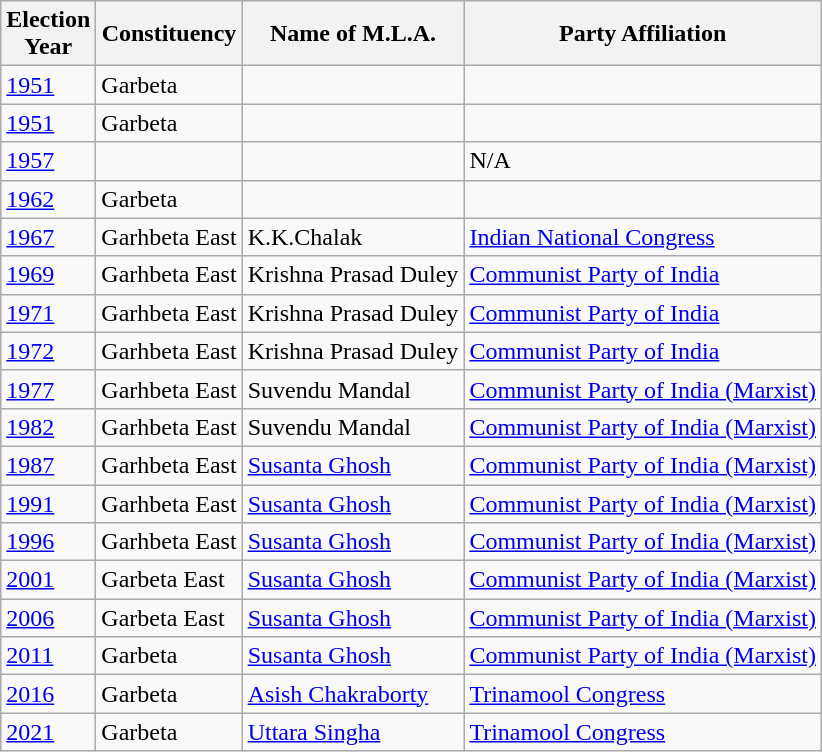<table class="wikitable sortable">
<tr>
<th>Election<br>Year</th>
<th>Constituency</th>
<th>Name of M.L.A.</th>
<th>Party Affiliation</th>
</tr>
<tr>
<td><a href='#'>1951</a></td>
<td>Garbeta</td>
<td></td>
<td></td>
</tr>
<tr>
<td><a href='#'>1951</a></td>
<td>Garbeta</td>
<td></td>
<td></td>
</tr>
<tr>
<td><a href='#'>1957</a></td>
<td></td>
<td></td>
<td>N/A</td>
</tr>
<tr>
<td><a href='#'>1962</a></td>
<td>Garbeta</td>
<td></td>
<td></td>
</tr>
<tr>
<td><a href='#'>1967</a></td>
<td>Garhbeta East</td>
<td>K.K.Chalak</td>
<td><a href='#'>Indian National Congress</a></td>
</tr>
<tr>
<td><a href='#'>1969</a></td>
<td>Garhbeta East</td>
<td>Krishna Prasad Duley</td>
<td><a href='#'>Communist Party of India</a></td>
</tr>
<tr>
<td><a href='#'>1971</a></td>
<td>Garhbeta East</td>
<td>Krishna Prasad Duley</td>
<td><a href='#'>Communist Party of India</a></td>
</tr>
<tr>
<td><a href='#'>1972</a></td>
<td>Garhbeta East</td>
<td>Krishna Prasad Duley</td>
<td><a href='#'>Communist Party of India</a></td>
</tr>
<tr>
<td><a href='#'>1977</a></td>
<td>Garhbeta East</td>
<td>Suvendu Mandal</td>
<td><a href='#'>Communist Party of India (Marxist)</a></td>
</tr>
<tr>
<td><a href='#'>1982</a></td>
<td>Garhbeta East</td>
<td>Suvendu Mandal</td>
<td><a href='#'>Communist Party of India (Marxist)</a></td>
</tr>
<tr>
<td><a href='#'>1987</a></td>
<td>Garhbeta East</td>
<td><a href='#'>Susanta Ghosh</a></td>
<td><a href='#'>Communist Party of India (Marxist)</a></td>
</tr>
<tr>
<td><a href='#'>1991</a></td>
<td>Garhbeta East</td>
<td><a href='#'>Susanta Ghosh</a></td>
<td><a href='#'>Communist Party of India (Marxist)</a></td>
</tr>
<tr>
<td><a href='#'>1996</a></td>
<td>Garhbeta East</td>
<td><a href='#'>Susanta Ghosh</a></td>
<td><a href='#'>Communist Party of India (Marxist)</a></td>
</tr>
<tr>
<td><a href='#'>2001</a></td>
<td>Garbeta East</td>
<td><a href='#'>Susanta Ghosh</a></td>
<td><a href='#'>Communist Party of India (Marxist)</a></td>
</tr>
<tr>
<td><a href='#'>2006</a></td>
<td>Garbeta East</td>
<td><a href='#'>Susanta Ghosh</a></td>
<td><a href='#'>Communist Party of India (Marxist)</a></td>
</tr>
<tr>
<td><a href='#'>2011</a></td>
<td>Garbeta</td>
<td><a href='#'>Susanta Ghosh</a></td>
<td><a href='#'>Communist Party of India (Marxist)</a></td>
</tr>
<tr>
<td><a href='#'>2016</a></td>
<td>Garbeta</td>
<td><a href='#'>Asish Chakraborty</a></td>
<td><a href='#'>Trinamool Congress</a></td>
</tr>
<tr>
<td><a href='#'>2021</a></td>
<td>Garbeta</td>
<td><a href='#'>Uttara Singha</a></td>
<td><a href='#'>Trinamool Congress</a></td>
</tr>
</table>
